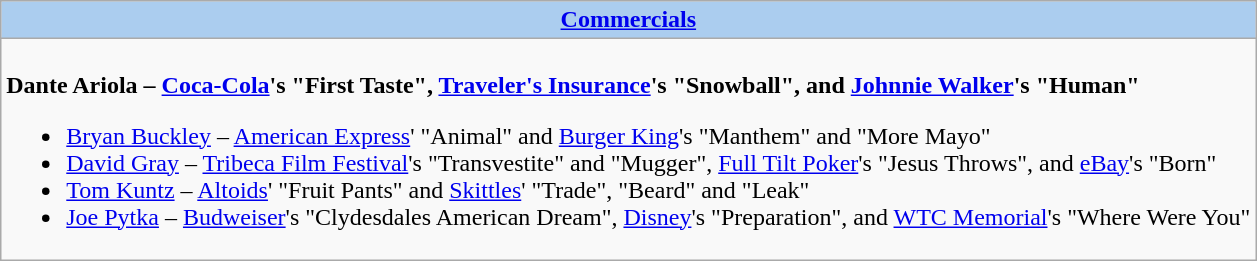<table class=wikitable style="width="100%">
<tr>
<th colspan="2" style="background:#abcdef;"><a href='#'>Commercials</a></th>
</tr>
<tr>
<td colspan="2" style="vertical-align:top;"><br><strong>Dante Ariola – <a href='#'>Coca-Cola</a>'s "First Taste", <a href='#'>Traveler's Insurance</a>'s "Snowball", and <a href='#'>Johnnie Walker</a>'s "Human"</strong><ul><li><a href='#'>Bryan Buckley</a> – <a href='#'>American Express</a>' "Animal" and <a href='#'>Burger King</a>'s "Manthem" and "More Mayo"</li><li><a href='#'>David Gray</a> – <a href='#'>Tribeca Film Festival</a>'s "Transvestite" and "Mugger", <a href='#'>Full Tilt Poker</a>'s "Jesus Throws", and <a href='#'>eBay</a>'s "Born"</li><li><a href='#'>Tom Kuntz</a> – <a href='#'>Altoids</a>' "Fruit Pants" and <a href='#'>Skittles</a>' "Trade", "Beard" and "Leak"</li><li><a href='#'>Joe Pytka</a> – <a href='#'>Budweiser</a>'s "Clydesdales American Dream", <a href='#'>Disney</a>'s "Preparation", and <a href='#'>WTC Memorial</a>'s "Where Were You"</li></ul></td>
</tr>
</table>
